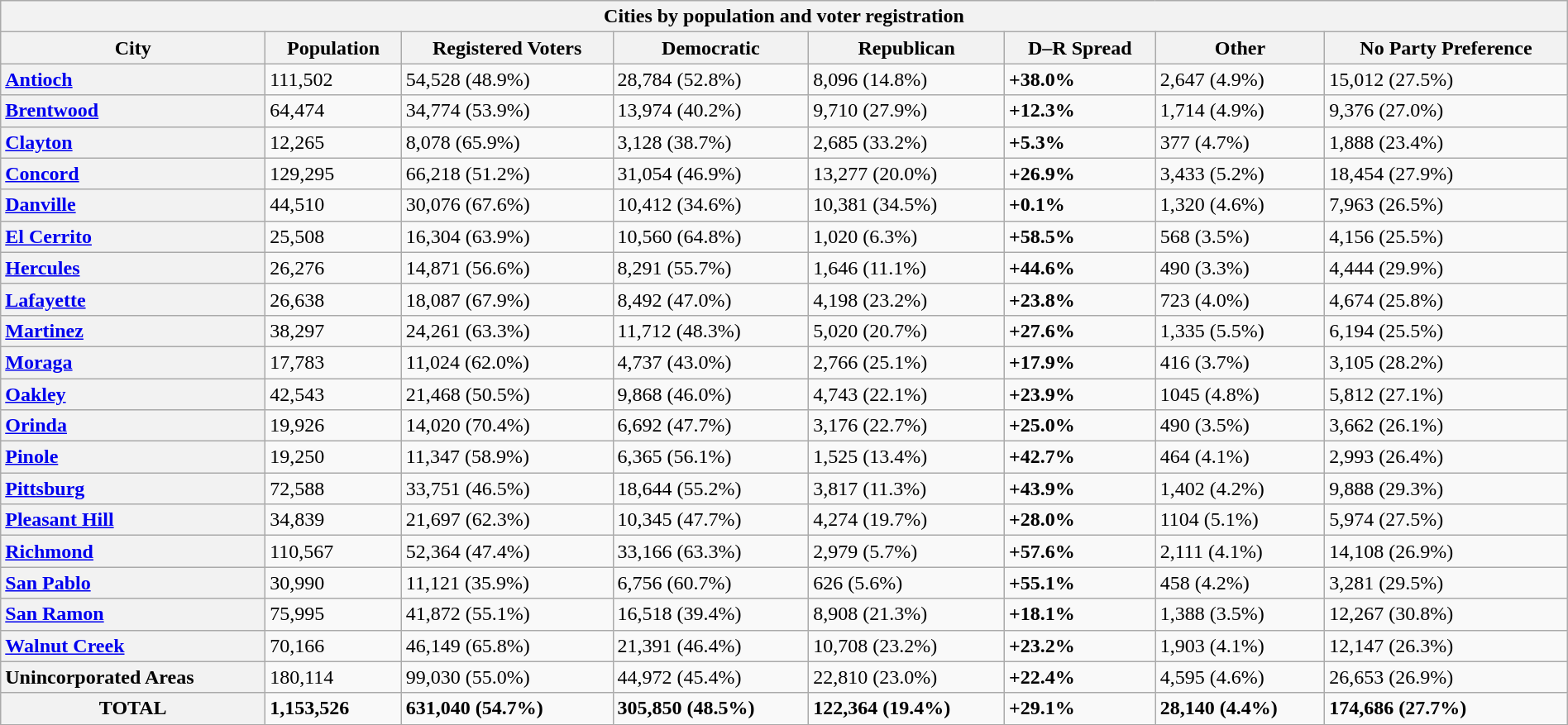<table class="wikitable collapsible collapsed sortable" style="width: 100%;" style="text-align:right">
<tr>
<th colspan="8">Cities by population and voter registration</th>
</tr>
<tr>
<th>City</th>
<th data-sort-type="number">Population</th>
<th data-sort-type="number">Registered Voters<br></th>
<th data-sort-type="number">Democratic</th>
<th data-sort-type="number">Republican</th>
<th data-sort-type="number">D–R Spread</th>
<th data-sort-type="number">Other</th>
<th data-sort-type="number">No Party Preference</th>
</tr>
<tr>
<th scope="row" style="text-align:left"><a href='#'>Antioch</a></th>
<td>111,502</td>
<td>54,528 (48.9%)</td>
<td>28,784 (52.8%)</td>
<td>8,096 (14.8%)</td>
<td><span><strong>+38.0%</strong></span></td>
<td>2,647 (4.9%)</td>
<td>15,012 (27.5%)</td>
</tr>
<tr>
<th scope="row" style="text-align:left"><a href='#'>Brentwood</a></th>
<td>64,474</td>
<td>34,774 (53.9%)</td>
<td>13,974 (40.2%)</td>
<td>9,710 (27.9%)</td>
<td><span><strong>+12.3%</strong></span></td>
<td>1,714 (4.9%)</td>
<td>9,376 (27.0%)</td>
</tr>
<tr>
<th scope="row" style="text-align:left"><a href='#'>Clayton</a></th>
<td>12,265</td>
<td>8,078 (65.9%)</td>
<td>3,128 (38.7%)</td>
<td>2,685 (33.2%)</td>
<td><span><strong>+5.3%</strong></span></td>
<td>377 (4.7%)</td>
<td>1,888 (23.4%)</td>
</tr>
<tr>
<th scope="row" style="text-align:left"><a href='#'>Concord</a></th>
<td>129,295</td>
<td>66,218 (51.2%)</td>
<td>31,054 (46.9%)</td>
<td>13,277 (20.0%)</td>
<td><span><strong>+26.9%</strong></span></td>
<td>3,433 (5.2%)</td>
<td>18,454 (27.9%)</td>
</tr>
<tr>
<th scope="row" style="text-align:left"><a href='#'>Danville</a></th>
<td>44,510</td>
<td>30,076 (67.6%)</td>
<td>10,412 (34.6%)</td>
<td>10,381 (34.5%)</td>
<td><span><strong>+0.1%</strong></span></td>
<td>1,320 (4.6%)</td>
<td>7,963 (26.5%)</td>
</tr>
<tr>
<th scope="row" style="text-align:left"><a href='#'>El Cerrito</a></th>
<td>25,508</td>
<td>16,304 (63.9%)</td>
<td>10,560 (64.8%)</td>
<td>1,020 (6.3%)</td>
<td><span><strong>+58.5%</strong></span></td>
<td>568 (3.5%)</td>
<td>4,156 (25.5%)</td>
</tr>
<tr>
<th scope="row" style="text-align:left"><a href='#'>Hercules</a></th>
<td>26,276</td>
<td>14,871 (56.6%)</td>
<td>8,291 (55.7%)</td>
<td>1,646 (11.1%)</td>
<td><span><strong>+44.6%</strong></span></td>
<td>490 (3.3%)</td>
<td>4,444 (29.9%)</td>
</tr>
<tr>
<th scope="row" style="text-align:left"><a href='#'>Lafayette</a></th>
<td>26,638</td>
<td>18,087 (67.9%)</td>
<td>8,492 (47.0%)</td>
<td>4,198 (23.2%)</td>
<td><span><strong>+23.8%</strong></span></td>
<td>723 (4.0%)</td>
<td>4,674 (25.8%)</td>
</tr>
<tr>
<th scope="row" style="text-align:left"><a href='#'>Martinez</a></th>
<td>38,297</td>
<td>24,261 (63.3%)</td>
<td>11,712 (48.3%)</td>
<td>5,020 (20.7%)</td>
<td><span><strong>+27.6%</strong></span></td>
<td>1,335 (5.5%)</td>
<td>6,194 (25.5%)</td>
</tr>
<tr>
<th scope="row" style="text-align:left"><a href='#'>Moraga</a></th>
<td>17,783</td>
<td>11,024 (62.0%)</td>
<td>4,737 (43.0%)</td>
<td>2,766 (25.1%)</td>
<td><span><strong>+17.9%</strong></span></td>
<td>416 (3.7%)</td>
<td>3,105 (28.2%)</td>
</tr>
<tr>
<th scope="row" style="text-align:left"><a href='#'>Oakley</a></th>
<td>42,543</td>
<td>21,468 (50.5%)</td>
<td>9,868 (46.0%)</td>
<td>4,743 (22.1%)</td>
<td><span><strong>+23.9%</strong></span></td>
<td>1045 (4.8%)</td>
<td>5,812 (27.1%)</td>
</tr>
<tr>
<th scope="row" style="text-align:left"><a href='#'>Orinda</a></th>
<td>19,926</td>
<td>14,020 (70.4%)</td>
<td>6,692 (47.7%)</td>
<td>3,176 (22.7%)</td>
<td><span><strong>+25.0%</strong></span></td>
<td>490 (3.5%)</td>
<td>3,662 (26.1%)</td>
</tr>
<tr>
<th scope="row" style="text-align:left"><a href='#'>Pinole</a></th>
<td>19,250</td>
<td>11,347 (58.9%)</td>
<td>6,365 (56.1%)</td>
<td>1,525 (13.4%)</td>
<td><span><strong>+42.7%</strong></span></td>
<td>464 (4.1%)</td>
<td>2,993 (26.4%)</td>
</tr>
<tr>
<th scope="row" style="text-align:left"><a href='#'>Pittsburg</a></th>
<td>72,588</td>
<td>33,751 (46.5%)</td>
<td>18,644 (55.2%)</td>
<td>3,817 (11.3%)</td>
<td><span><strong>+43.9%</strong></span></td>
<td>1,402 (4.2%)</td>
<td>9,888 (29.3%)</td>
</tr>
<tr>
<th scope="row" style="text-align:left"><a href='#'>Pleasant Hill</a></th>
<td>34,839</td>
<td>21,697 (62.3%)</td>
<td>10,345 (47.7%)</td>
<td>4,274 (19.7%)</td>
<td><span><strong>+28.0%</strong></span></td>
<td>1104 (5.1%)</td>
<td>5,974 (27.5%)</td>
</tr>
<tr>
<th scope="row" style="text-align:left"><a href='#'>Richmond</a></th>
<td>110,567</td>
<td>52,364 (47.4%)</td>
<td>33,166 (63.3%)</td>
<td>2,979 (5.7%)</td>
<td><span><strong>+57.6%</strong></span></td>
<td>2,111 (4.1%)</td>
<td>14,108 (26.9%)</td>
</tr>
<tr>
<th scope="row" style="text-align:left"><a href='#'>San Pablo</a></th>
<td>30,990</td>
<td>11,121 (35.9%)</td>
<td>6,756 (60.7%)</td>
<td>626 (5.6%)</td>
<td><span><strong>+55.1%</strong></span></td>
<td>458 (4.2%)</td>
<td>3,281 (29.5%)</td>
</tr>
<tr>
<th scope="row" style="text-align:left"><a href='#'>San Ramon</a></th>
<td>75,995</td>
<td>41,872 (55.1%)</td>
<td>16,518 (39.4%)</td>
<td>8,908 (21.3%)</td>
<td><span><strong>+18.1%</strong></span></td>
<td>1,388 (3.5%)</td>
<td>12,267 (30.8%)</td>
</tr>
<tr>
<th scope="row" style="text-align:left"><a href='#'>Walnut Creek</a></th>
<td>70,166</td>
<td>46,149 (65.8%)</td>
<td>21,391 (46.4%)</td>
<td>10,708 (23.2%)</td>
<td><span><strong>+23.2%</strong></span></td>
<td>1,903 (4.1%)</td>
<td>12,147 (26.3%)</td>
</tr>
<tr>
<th scope="row" style="text-align:left">Unincorporated Areas</th>
<td>180,114</td>
<td>99,030 (55.0%)</td>
<td>44,972 (45.4%)</td>
<td>22,810 (23.0%)</td>
<td><span><strong>+22.4%</strong></span></td>
<td>4,595 (4.6%)</td>
<td>26,653 (26.9%)</td>
</tr>
<tr>
<th scope="row">TOTAL</th>
<td><strong>1,153,526</strong></td>
<td><strong>631,040 (54.7%)</strong></td>
<td><strong>305,850 (48.5%)</strong></td>
<td><strong>122,364 (19.4%)</strong></td>
<td><span><strong>+29.1%</strong></span></td>
<td><strong>28,140 (4.4%)</strong></td>
<td><strong>174,686 (27.7%)</strong></td>
</tr>
</table>
